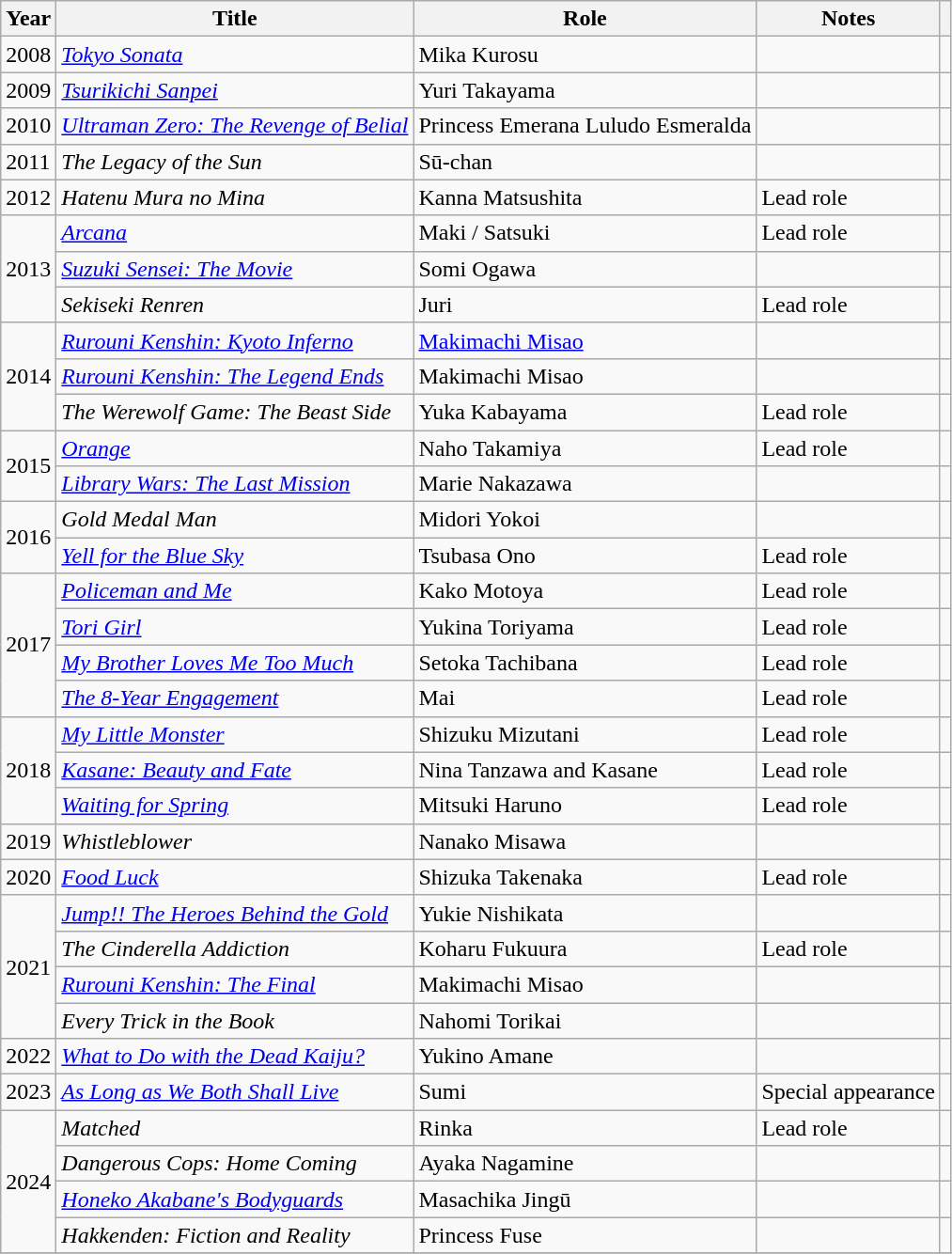<table class="wikitable sortable">
<tr>
<th>Year</th>
<th>Title</th>
<th>Role</th>
<th class="unsortable">Notes</th>
<th class="unsortable"></th>
</tr>
<tr>
<td>2008</td>
<td><em><a href='#'>Tokyo Sonata</a></em></td>
<td>Mika Kurosu</td>
<td></td>
<td></td>
</tr>
<tr>
<td>2009</td>
<td><em><a href='#'>Tsurikichi Sanpei</a></em></td>
<td>Yuri Takayama</td>
<td></td>
<td></td>
</tr>
<tr>
<td>2010</td>
<td><em><a href='#'>Ultraman Zero: The Revenge of Belial</a></em></td>
<td>Princess Emerana Luludo Esmeralda</td>
<td></td>
<td></td>
</tr>
<tr>
<td>2011</td>
<td><em>The Legacy of the Sun</em></td>
<td>Sū-chan</td>
<td></td>
<td></td>
</tr>
<tr>
<td>2012</td>
<td><em>Hatenu Mura no Mina</em></td>
<td>Kanna Matsushita</td>
<td>Lead role</td>
<td></td>
</tr>
<tr>
<td rowspan=3>2013</td>
<td><em><a href='#'>Arcana</a></em></td>
<td>Maki / Satsuki</td>
<td>Lead role</td>
<td></td>
</tr>
<tr>
<td><em><a href='#'>Suzuki Sensei: The Movie</a></em></td>
<td>Somi Ogawa</td>
<td></td>
<td></td>
</tr>
<tr>
<td><em>Sekiseki Renren</em></td>
<td>Juri</td>
<td>Lead role</td>
<td></td>
</tr>
<tr>
<td rowspan=3>2014</td>
<td><em><a href='#'>Rurouni Kenshin: Kyoto Inferno</a></em></td>
<td><a href='#'>Makimachi Misao</a></td>
<td></td>
<td></td>
</tr>
<tr>
<td><em><a href='#'>Rurouni Kenshin: The Legend Ends</a></em></td>
<td>Makimachi Misao</td>
<td></td>
<td></td>
</tr>
<tr>
<td><em>The Werewolf Game: The Beast Side</em></td>
<td>Yuka Kabayama</td>
<td>Lead role</td>
<td></td>
</tr>
<tr>
<td rowspan=2>2015</td>
<td><em><a href='#'>Orange</a></em></td>
<td>Naho Takamiya</td>
<td>Lead role</td>
<td></td>
</tr>
<tr>
<td><em><a href='#'>Library Wars: The Last Mission</a></em></td>
<td>Marie Nakazawa</td>
<td></td>
<td></td>
</tr>
<tr>
<td rowspan=2>2016</td>
<td><em>Gold Medal Man</em></td>
<td>Midori Yokoi</td>
<td></td>
<td></td>
</tr>
<tr>
<td><em><a href='#'>Yell for the Blue Sky</a></em></td>
<td>Tsubasa Ono</td>
<td>Lead role</td>
<td></td>
</tr>
<tr>
<td rowspan=4>2017</td>
<td><em><a href='#'>Policeman and Me</a></em></td>
<td>Kako Motoya</td>
<td>Lead role</td>
<td></td>
</tr>
<tr>
<td><em><a href='#'>Tori Girl</a></em></td>
<td>Yukina Toriyama</td>
<td>Lead role</td>
<td></td>
</tr>
<tr>
<td><em><a href='#'>My Brother Loves Me Too Much</a></em></td>
<td>Setoka Tachibana</td>
<td>Lead role</td>
<td></td>
</tr>
<tr>
<td><em><a href='#'>The 8-Year Engagement</a></em></td>
<td>Mai</td>
<td>Lead role</td>
<td></td>
</tr>
<tr>
<td rowspan=3>2018</td>
<td><em><a href='#'>My Little Monster</a></em></td>
<td>Shizuku Mizutani</td>
<td>Lead role</td>
<td></td>
</tr>
<tr>
<td><em><a href='#'>Kasane: Beauty and Fate</a></em></td>
<td>Nina Tanzawa and Kasane</td>
<td>Lead role</td>
<td></td>
</tr>
<tr>
<td><em><a href='#'>Waiting for Spring</a></em></td>
<td>Mitsuki Haruno</td>
<td>Lead role</td>
<td></td>
</tr>
<tr>
<td>2019</td>
<td><em>Whistleblower</em></td>
<td>Nanako Misawa</td>
<td></td>
<td></td>
</tr>
<tr>
<td>2020</td>
<td><em><a href='#'>Food Luck</a></em></td>
<td>Shizuka Takenaka</td>
<td>Lead role</td>
<td></td>
</tr>
<tr>
<td rowspan=4>2021</td>
<td><em><a href='#'>Jump!! The Heroes Behind the Gold</a></em></td>
<td>Yukie Nishikata</td>
<td></td>
<td></td>
</tr>
<tr>
<td><em>The Cinderella Addiction</em></td>
<td>Koharu Fukuura</td>
<td>Lead role</td>
<td></td>
</tr>
<tr>
<td><em><a href='#'>Rurouni Kenshin: The Final</a></em></td>
<td>Makimachi Misao</td>
<td></td>
<td></td>
</tr>
<tr>
<td><em>Every Trick in the Book</em></td>
<td>Nahomi Torikai</td>
<td></td>
<td></td>
</tr>
<tr>
<td>2022</td>
<td><em><a href='#'>What to Do with the Dead Kaiju?</a></em></td>
<td>Yukino Amane</td>
<td></td>
<td></td>
</tr>
<tr>
<td rowspan=1>2023</td>
<td><em><a href='#'>As Long as We Both Shall Live</a></em></td>
<td>Sumi</td>
<td>Special appearance</td>
<td></td>
</tr>
<tr>
<td rowspan=4>2024</td>
<td><em>Matched</em></td>
<td>Rinka</td>
<td>Lead role</td>
<td></td>
</tr>
<tr>
<td><em>Dangerous Cops: Home Coming</em></td>
<td>Ayaka Nagamine</td>
<td></td>
<td></td>
</tr>
<tr>
<td><em><a href='#'>Honeko Akabane's Bodyguards</a></em></td>
<td>Masachika Jingū</td>
<td></td>
<td></td>
</tr>
<tr>
<td><em>Hakkenden: Fiction and Reality</em></td>
<td>Princess Fuse</td>
<td></td>
<td></td>
</tr>
<tr>
</tr>
</table>
